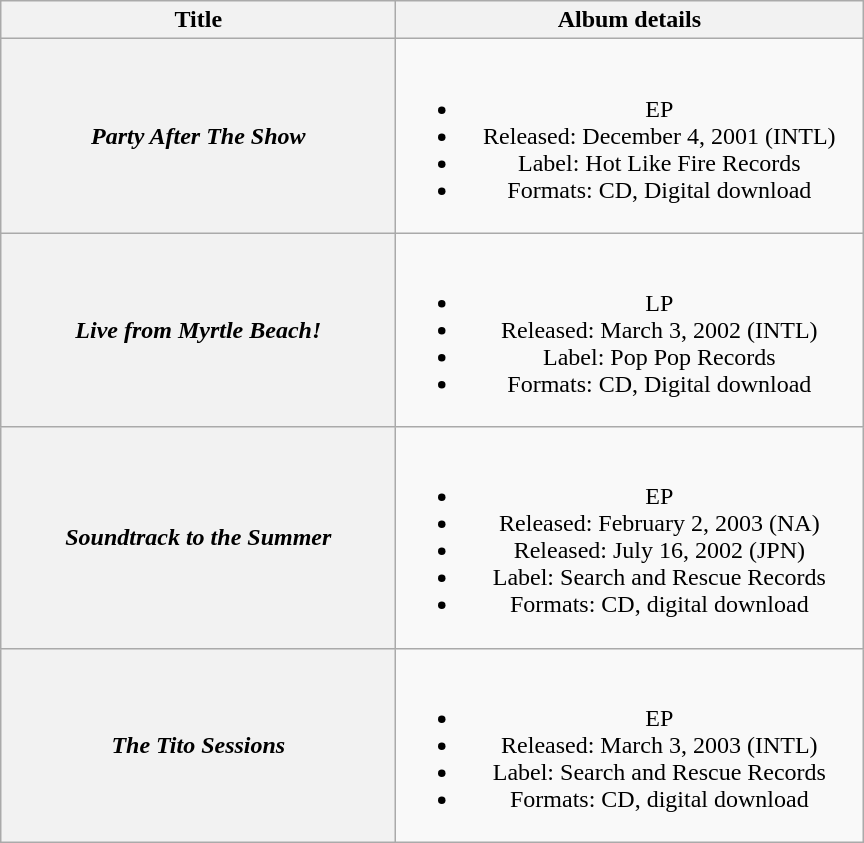<table class="wikitable plainrowheaders" style="text-align:center;">
<tr>
<th scope="col" style="width:16em;">Title</th>
<th scope="col" style="width:19em;">Album details</th>
</tr>
<tr>
<th scope="row"><em>Party After The Show</em></th>
<td><br><ul><li>EP</li><li>Released: December 4, 2001 <span>(INTL)</span></li><li>Label: Hot Like Fire Records</li><li>Formats: CD, Digital download</li></ul></td>
</tr>
<tr>
<th scope="row"><em>Live from Myrtle Beach!</em></th>
<td><br><ul><li>LP</li><li>Released: March 3, 2002 <span>(INTL)</span></li><li>Label: Pop Pop Records</li><li>Formats: CD, Digital download</li></ul></td>
</tr>
<tr>
<th scope="row"><em>Soundtrack to the Summer</em></th>
<td><br><ul><li>EP</li><li>Released: February 2, 2003 <span>(NA)</span></li><li>Released: July 16, 2002 <span>(JPN)</span></li><li>Label: Search and Rescue Records</li><li>Formats: CD, digital download</li></ul></td>
</tr>
<tr>
<th scope="row"><em>The Tito Sessions</em></th>
<td><br><ul><li>EP</li><li>Released: March 3, 2003 <span>(INTL)</span></li><li>Label: Search and Rescue Records</li><li>Formats: CD, digital download</li></ul></td>
</tr>
</table>
